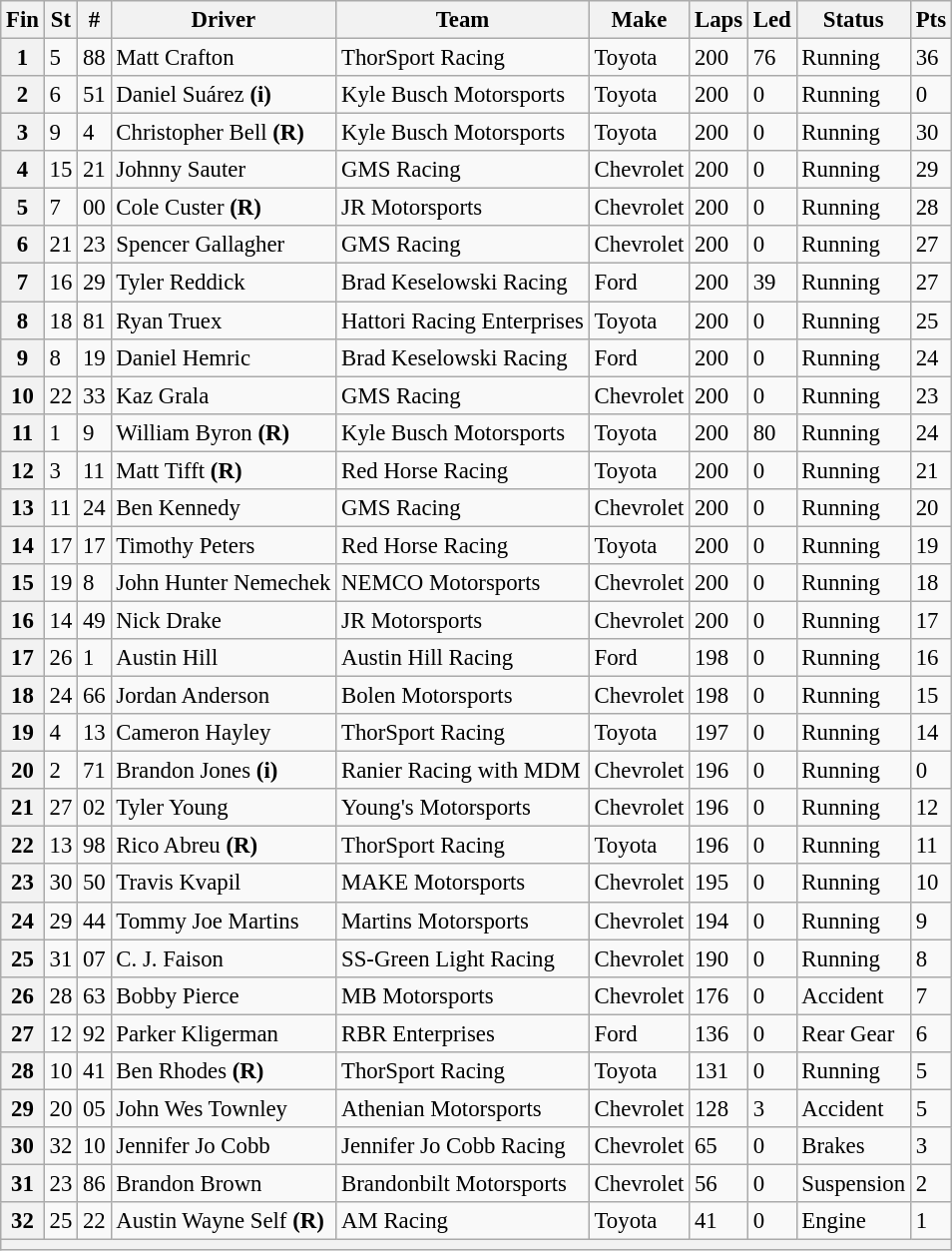<table class="wikitable" style="font-size:95%">
<tr>
<th>Fin</th>
<th>St</th>
<th>#</th>
<th>Driver</th>
<th>Team</th>
<th>Make</th>
<th>Laps</th>
<th>Led</th>
<th>Status</th>
<th>Pts</th>
</tr>
<tr>
<th>1</th>
<td>5</td>
<td>88</td>
<td>Matt Crafton</td>
<td>ThorSport Racing</td>
<td>Toyota</td>
<td>200</td>
<td>76</td>
<td>Running</td>
<td>36</td>
</tr>
<tr>
<th>2</th>
<td>6</td>
<td>51</td>
<td>Daniel Suárez <strong>(i)</strong></td>
<td>Kyle Busch Motorsports</td>
<td>Toyota</td>
<td>200</td>
<td>0</td>
<td>Running</td>
<td>0</td>
</tr>
<tr>
<th>3</th>
<td>9</td>
<td>4</td>
<td>Christopher Bell <strong>(R)</strong></td>
<td>Kyle Busch Motorsports</td>
<td>Toyota</td>
<td>200</td>
<td>0</td>
<td>Running</td>
<td>30</td>
</tr>
<tr>
<th>4</th>
<td>15</td>
<td>21</td>
<td>Johnny Sauter</td>
<td>GMS Racing</td>
<td>Chevrolet</td>
<td>200</td>
<td>0</td>
<td>Running</td>
<td>29</td>
</tr>
<tr>
<th>5</th>
<td>7</td>
<td>00</td>
<td>Cole Custer <strong>(R)</strong></td>
<td>JR Motorsports</td>
<td>Chevrolet</td>
<td>200</td>
<td>0</td>
<td>Running</td>
<td>28</td>
</tr>
<tr>
<th>6</th>
<td>21</td>
<td>23</td>
<td>Spencer Gallagher</td>
<td>GMS Racing</td>
<td>Chevrolet</td>
<td>200</td>
<td>0</td>
<td>Running</td>
<td>27</td>
</tr>
<tr>
<th>7</th>
<td>16</td>
<td>29</td>
<td>Tyler Reddick</td>
<td>Brad Keselowski Racing</td>
<td>Ford</td>
<td>200</td>
<td>39</td>
<td>Running</td>
<td>27</td>
</tr>
<tr>
<th>8</th>
<td>18</td>
<td>81</td>
<td>Ryan Truex</td>
<td>Hattori Racing Enterprises</td>
<td>Toyota</td>
<td>200</td>
<td>0</td>
<td>Running</td>
<td>25</td>
</tr>
<tr>
<th>9</th>
<td>8</td>
<td>19</td>
<td>Daniel Hemric</td>
<td>Brad Keselowski Racing</td>
<td>Ford</td>
<td>200</td>
<td>0</td>
<td>Running</td>
<td>24</td>
</tr>
<tr>
<th>10</th>
<td>22</td>
<td>33</td>
<td>Kaz Grala</td>
<td>GMS Racing</td>
<td>Chevrolet</td>
<td>200</td>
<td>0</td>
<td>Running</td>
<td>23</td>
</tr>
<tr>
<th>11</th>
<td>1</td>
<td>9</td>
<td>William Byron <strong>(R)</strong></td>
<td>Kyle Busch Motorsports</td>
<td>Toyota</td>
<td>200</td>
<td>80</td>
<td>Running</td>
<td>24</td>
</tr>
<tr>
<th>12</th>
<td>3</td>
<td>11</td>
<td>Matt Tifft <strong>(R)</strong></td>
<td>Red Horse Racing</td>
<td>Toyota</td>
<td>200</td>
<td>0</td>
<td>Running</td>
<td>21</td>
</tr>
<tr>
<th>13</th>
<td>11</td>
<td>24</td>
<td>Ben Kennedy</td>
<td>GMS Racing</td>
<td>Chevrolet</td>
<td>200</td>
<td>0</td>
<td>Running</td>
<td>20</td>
</tr>
<tr>
<th>14</th>
<td>17</td>
<td>17</td>
<td>Timothy Peters</td>
<td>Red Horse Racing</td>
<td>Toyota</td>
<td>200</td>
<td>0</td>
<td>Running</td>
<td>19</td>
</tr>
<tr>
<th>15</th>
<td>19</td>
<td>8</td>
<td>John Hunter Nemechek</td>
<td>NEMCO Motorsports</td>
<td>Chevrolet</td>
<td>200</td>
<td>0</td>
<td>Running</td>
<td>18</td>
</tr>
<tr>
<th>16</th>
<td>14</td>
<td>49</td>
<td>Nick Drake</td>
<td>JR Motorsports</td>
<td>Chevrolet</td>
<td>200</td>
<td>0</td>
<td>Running</td>
<td>17</td>
</tr>
<tr>
<th>17</th>
<td>26</td>
<td>1</td>
<td>Austin Hill</td>
<td>Austin Hill Racing</td>
<td>Ford</td>
<td>198</td>
<td>0</td>
<td>Running</td>
<td>16</td>
</tr>
<tr>
<th>18</th>
<td>24</td>
<td>66</td>
<td>Jordan Anderson</td>
<td>Bolen Motorsports</td>
<td>Chevrolet</td>
<td>198</td>
<td>0</td>
<td>Running</td>
<td>15</td>
</tr>
<tr>
<th>19</th>
<td>4</td>
<td>13</td>
<td>Cameron Hayley</td>
<td>ThorSport Racing</td>
<td>Toyota</td>
<td>197</td>
<td>0</td>
<td>Running</td>
<td>14</td>
</tr>
<tr>
<th>20</th>
<td>2</td>
<td>71</td>
<td>Brandon Jones <strong>(i)</strong></td>
<td>Ranier Racing with MDM</td>
<td>Chevrolet</td>
<td>196</td>
<td>0</td>
<td>Running</td>
<td>0</td>
</tr>
<tr>
<th>21</th>
<td>27</td>
<td>02</td>
<td>Tyler Young</td>
<td>Young's Motorsports</td>
<td>Chevrolet</td>
<td>196</td>
<td>0</td>
<td>Running</td>
<td>12</td>
</tr>
<tr>
<th>22</th>
<td>13</td>
<td>98</td>
<td>Rico Abreu <strong>(R)</strong></td>
<td>ThorSport Racing</td>
<td>Toyota</td>
<td>196</td>
<td>0</td>
<td>Running</td>
<td>11</td>
</tr>
<tr>
<th>23</th>
<td>30</td>
<td>50</td>
<td>Travis Kvapil</td>
<td>MAKE Motorsports</td>
<td>Chevrolet</td>
<td>195</td>
<td>0</td>
<td>Running</td>
<td>10</td>
</tr>
<tr>
<th>24</th>
<td>29</td>
<td>44</td>
<td>Tommy Joe Martins</td>
<td>Martins Motorsports</td>
<td>Chevrolet</td>
<td>194</td>
<td>0</td>
<td>Running</td>
<td>9</td>
</tr>
<tr>
<th>25</th>
<td>31</td>
<td>07</td>
<td>C. J. Faison</td>
<td>SS-Green Light Racing</td>
<td>Chevrolet</td>
<td>190</td>
<td>0</td>
<td>Running</td>
<td>8</td>
</tr>
<tr>
<th>26</th>
<td>28</td>
<td>63</td>
<td>Bobby Pierce</td>
<td>MB Motorsports</td>
<td>Chevrolet</td>
<td>176</td>
<td>0</td>
<td>Accident</td>
<td>7</td>
</tr>
<tr>
<th>27</th>
<td>12</td>
<td>92</td>
<td>Parker Kligerman</td>
<td>RBR Enterprises</td>
<td>Ford</td>
<td>136</td>
<td>0</td>
<td>Rear Gear</td>
<td>6</td>
</tr>
<tr>
<th>28</th>
<td>10</td>
<td>41</td>
<td>Ben Rhodes <strong>(R)</strong></td>
<td>ThorSport Racing</td>
<td>Toyota</td>
<td>131</td>
<td>0</td>
<td>Running</td>
<td>5</td>
</tr>
<tr>
<th>29</th>
<td>20</td>
<td>05</td>
<td>John Wes Townley</td>
<td>Athenian Motorsports</td>
<td>Chevrolet</td>
<td>128</td>
<td>3</td>
<td>Accident</td>
<td>5</td>
</tr>
<tr>
<th>30</th>
<td>32</td>
<td>10</td>
<td>Jennifer Jo Cobb</td>
<td>Jennifer Jo Cobb Racing</td>
<td>Chevrolet</td>
<td>65</td>
<td>0</td>
<td>Brakes</td>
<td>3</td>
</tr>
<tr>
<th>31</th>
<td>23</td>
<td>86</td>
<td>Brandon Brown</td>
<td>Brandonbilt Motorsports</td>
<td>Chevrolet</td>
<td>56</td>
<td>0</td>
<td>Suspension</td>
<td>2</td>
</tr>
<tr>
<th>32</th>
<td>25</td>
<td>22</td>
<td>Austin Wayne Self <strong>(R)</strong></td>
<td>AM Racing</td>
<td>Toyota</td>
<td>41</td>
<td>0</td>
<td>Engine</td>
<td>1</td>
</tr>
<tr>
<th colspan="10"></th>
</tr>
</table>
